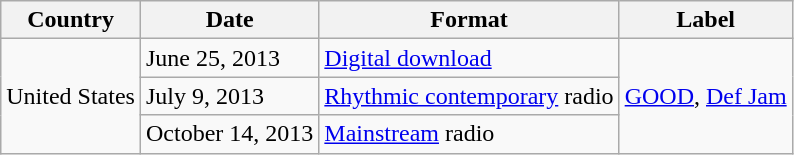<table class="wikitable">
<tr>
<th>Country</th>
<th>Date</th>
<th>Format</th>
<th>Label</th>
</tr>
<tr>
<td rowspan="3">United States</td>
<td>June 25, 2013</td>
<td><a href='#'>Digital download</a></td>
<td rowspan="3"><a href='#'>GOOD</a>, <a href='#'>Def Jam</a></td>
</tr>
<tr>
<td>July 9, 2013</td>
<td><a href='#'>Rhythmic contemporary</a> radio</td>
</tr>
<tr>
<td>October 14, 2013</td>
<td><a href='#'>Mainstream</a> radio</td>
</tr>
</table>
